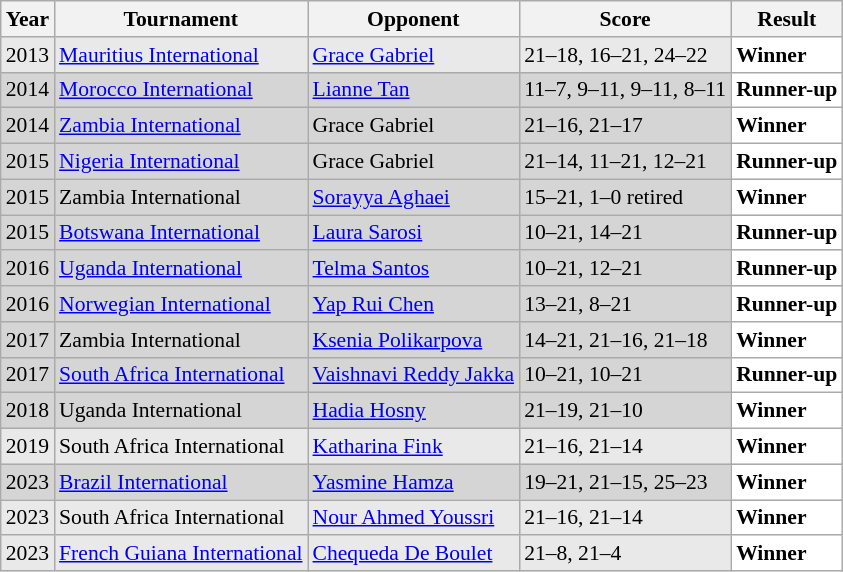<table class="sortable wikitable" style="font-size: 90%;">
<tr>
<th>Year</th>
<th>Tournament</th>
<th>Opponent</th>
<th>Score</th>
<th>Result</th>
</tr>
<tr style="background:#E9E9E9">
<td align="center">2013</td>
<td align="left"><a href='#'>Mauritius International</a></td>
<td align="left"> <a href='#'>Grace Gabriel</a></td>
<td align="left">21–18, 16–21, 24–22</td>
<td style="text-align:left; background:white"> <strong>Winner</strong></td>
</tr>
<tr style="background:#D5D5D5">
<td align="center">2014</td>
<td align="left"><a href='#'>Morocco International</a></td>
<td align="left"> <a href='#'>Lianne Tan</a></td>
<td align="left">11–7, 9–11, 9–11, 8–11</td>
<td style="text-align:left; background:white"> <strong>Runner-up</strong></td>
</tr>
<tr style="background:#D5D5D5">
<td align="center">2014</td>
<td align="left"><a href='#'>Zambia International</a></td>
<td align="left"> Grace Gabriel</td>
<td align="left">21–16, 21–17</td>
<td style="text-align:left; background:white"> <strong>Winner</strong></td>
</tr>
<tr style="background:#D5D5D5">
<td align="center">2015</td>
<td align="left"><a href='#'>Nigeria International</a></td>
<td align="left"> Grace Gabriel</td>
<td align="left">21–14, 11–21, 12–21</td>
<td style="text-align:left; background:white"> <strong>Runner-up</strong></td>
</tr>
<tr style="background:#D5D5D5">
<td align="center">2015</td>
<td align="left">Zambia International</td>
<td align="left"> <a href='#'>Sorayya Aghaei</a></td>
<td align="left">15–21, 1–0 retired</td>
<td style="text-align:left; background:white"> <strong>Winner</strong></td>
</tr>
<tr style="background:#D5D5D5">
<td align="center">2015</td>
<td align="left"><a href='#'>Botswana International</a></td>
<td align="left"> <a href='#'>Laura Sarosi</a></td>
<td align="left">10–21, 14–21</td>
<td style="text-align:left; background:white"> <strong>Runner-up</strong></td>
</tr>
<tr style="background:#D5D5D5">
<td align="center">2016</td>
<td align="left"><a href='#'>Uganda International</a></td>
<td align="left"> <a href='#'>Telma Santos</a></td>
<td align="left">10–21, 12–21</td>
<td style="text-align:left; background:white"> <strong>Runner-up</strong></td>
</tr>
<tr style="background:#D5D5D5">
<td align="center">2016</td>
<td align="left"><a href='#'>Norwegian International</a></td>
<td align="left"> <a href='#'>Yap Rui Chen</a></td>
<td align="left">13–21, 8–21</td>
<td style="text-align:left; background:white"> <strong>Runner-up</strong></td>
</tr>
<tr style="background:#D5D5D5">
<td align="center">2017</td>
<td align="left">Zambia International</td>
<td align="left"> <a href='#'>Ksenia Polikarpova</a></td>
<td align="left">14–21, 21–16, 21–18</td>
<td style="text-align:left; background:white"> <strong>Winner</strong></td>
</tr>
<tr style="background:#D5D5D5">
<td align="center">2017</td>
<td align="left"><a href='#'>South Africa International</a></td>
<td align="left"> <a href='#'>Vaishnavi Reddy Jakka</a></td>
<td align="left">10–21, 10–21</td>
<td style="text-align:left; background:white"> <strong>Runner-up</strong></td>
</tr>
<tr style="background:#D5D5D5">
<td align="center">2018</td>
<td align="left">Uganda International</td>
<td align="left"> <a href='#'>Hadia Hosny</a></td>
<td align="left">21–19, 21–10</td>
<td style="text-align:left; background:white"> <strong>Winner</strong></td>
</tr>
<tr style="background:#E9E9E9">
<td align="center">2019</td>
<td align="left">South Africa International</td>
<td align="left"> <a href='#'>Katharina Fink</a></td>
<td align="left">21–16, 21–14</td>
<td style="text-align:left; background:white"> <strong>Winner</strong></td>
</tr>
<tr style="background:#D5D5D5">
<td align="center">2023</td>
<td align="left"><a href='#'>Brazil International</a></td>
<td align="left"> <a href='#'>Yasmine Hamza</a></td>
<td align="left">19–21, 21–15, 25–23</td>
<td style="text-align:left; background:white"> <strong>Winner</strong></td>
</tr>
<tr style="background:#E9E9E9">
<td align="center">2023</td>
<td align="left">South Africa International</td>
<td align="left"> <a href='#'>Nour Ahmed Youssri</a></td>
<td align="left">21–16, 21–14</td>
<td style="text-align:left; background:white"> <strong>Winner</strong></td>
</tr>
<tr style="background:#E9E9E9">
<td align="center">2023</td>
<td align="left"><a href='#'>French Guiana International</a></td>
<td align="left"> <a href='#'>Chequeda De Boulet</a></td>
<td align="left">21–8, 21–4</td>
<td style="text-align:left; background:white"> <strong>Winner</strong></td>
</tr>
</table>
